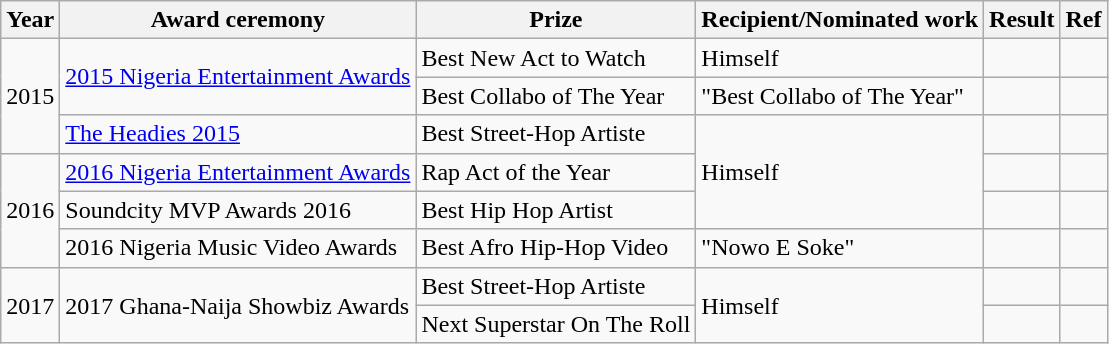<table class ="wikitable">
<tr>
<th>Year</th>
<th>Award ceremony</th>
<th>Prize</th>
<th>Recipient/Nominated work</th>
<th>Result</th>
<th>Ref</th>
</tr>
<tr>
<td rowspan="3">2015</td>
<td rowspan="2"><a href='#'>2015 Nigeria Entertainment Awards</a></td>
<td>Best New Act to Watch</td>
<td>Himself</td>
<td></td>
<td></td>
</tr>
<tr>
<td>Best Collabo of The Year</td>
<td>"Best Collabo of The Year"</td>
<td></td>
<td></td>
</tr>
<tr>
<td><a href='#'>The Headies 2015</a></td>
<td>Best Street-Hop Artiste</td>
<td rowspan="3">Himself</td>
<td></td>
<td></td>
</tr>
<tr>
<td rowspan="3">2016</td>
<td><a href='#'>2016 Nigeria Entertainment Awards</a></td>
<td>Rap Act of the Year</td>
<td></td>
<td></td>
</tr>
<tr>
<td>Soundcity MVP Awards 2016</td>
<td>Best Hip Hop Artist</td>
<td></td>
<td></td>
</tr>
<tr>
<td>2016 Nigeria Music Video Awards</td>
<td>Best Afro Hip-Hop Video</td>
<td>"Nowo E Soke"</td>
<td></td>
<td></td>
</tr>
<tr>
<td rowspan="2">2017</td>
<td rowspan="2">2017 Ghana-Naija Showbiz Awards</td>
<td>Best Street-Hop Artiste</td>
<td rowspan="2">Himself</td>
<td></td>
<td></td>
</tr>
<tr>
<td>Next Superstar On The Roll</td>
<td></td>
<td></td>
</tr>
</table>
